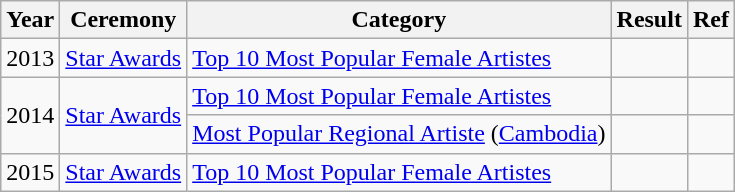<table class="wikitable sortable">
<tr>
<th>Year</th>
<th>Ceremony</th>
<th>Category</th>
<th>Result</th>
<th class="unsortable">Ref</th>
</tr>
<tr>
<td>2013</td>
<td><a href='#'>Star Awards</a></td>
<td><a href='#'>Top 10 Most Popular Female Artistes</a></td>
<td></td>
<td></td>
</tr>
<tr>
<td rowspan="2">2014</td>
<td rowspan="2"><a href='#'>Star Awards</a></td>
<td><a href='#'>Top 10 Most Popular Female Artistes</a></td>
<td></td>
<td></td>
</tr>
<tr>
<td><a href='#'>Most Popular Regional Artiste</a> (<a href='#'>Cambodia</a>)</td>
<td></td>
<td></td>
</tr>
<tr>
<td>2015</td>
<td><a href='#'>Star Awards</a></td>
<td><a href='#'>Top 10 Most Popular Female Artistes</a></td>
<td></td>
<td></td>
</tr>
</table>
